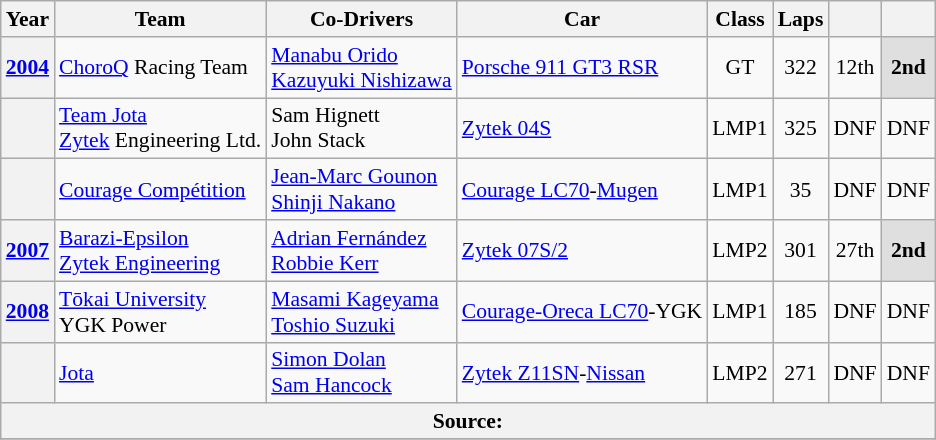<table class="wikitable" style="text-align:center; font-size:90%">
<tr>
<th>Year</th>
<th>Team</th>
<th>Co-Drivers</th>
<th>Car</th>
<th>Class</th>
<th>Laps</th>
<th></th>
<th></th>
</tr>
<tr>
<th><a href='#'>2004</a></th>
<td align="left"> <a href='#'>ChoroQ</a> Racing Team</td>
<td align="left"> <a href='#'>Manabu Orido</a><br> <a href='#'>Kazuyuki Nishizawa</a></td>
<td align="left"><a href='#'>Porsche 911 GT3 RSR</a></td>
<td>GT</td>
<td>322</td>
<td>12th</td>
<td style="background:#DFDFDF;"><strong>2nd</strong></td>
</tr>
<tr>
<th></th>
<td align="left"> <a href='#'>Team Jota</a><br> <a href='#'>Zytek</a> Engineering Ltd.</td>
<td align="left"> Sam Hignett<br> John Stack</td>
<td align="left"><a href='#'>Zytek 04S</a></td>
<td>LMP1</td>
<td>325</td>
<td>DNF</td>
<td>DNF</td>
</tr>
<tr>
<th></th>
<td align="left"> <a href='#'>Courage Compétition</a></td>
<td align="left"> <a href='#'>Jean-Marc Gounon</a><br> <a href='#'>Shinji Nakano</a></td>
<td align="left"><a href='#'>Courage LC70</a>-<a href='#'>Mugen</a></td>
<td>LMP1</td>
<td>35</td>
<td>DNF</td>
<td>DNF</td>
</tr>
<tr>
<th><a href='#'>2007</a></th>
<td align="left" nowrap> <a href='#'>Barazi-Epsilon</a><br> <a href='#'>Zytek Engineering</a></td>
<td align="left" nowrap> <a href='#'>Adrian Fernández</a><br> <a href='#'>Robbie Kerr</a></td>
<td align="left" nowrap><a href='#'>Zytek 07S/2</a></td>
<td>LMP2</td>
<td>301</td>
<td>27th</td>
<td style="background:#DFDFDF;"><strong>2nd</strong></td>
</tr>
<tr>
<th><a href='#'>2008</a></th>
<td align="left"> <a href='#'>Tōkai University</a><br> YGK Power</td>
<td align="left"> <a href='#'>Masami Kageyama</a><br> <a href='#'>Toshio Suzuki</a></td>
<td align="left"><a href='#'>Courage-Oreca LC70</a>-YGK</td>
<td>LMP1</td>
<td>185</td>
<td>DNF</td>
<td>DNF</td>
</tr>
<tr>
<th></th>
<td align="left"> <a href='#'>Jota</a></td>
<td align="left"> <a href='#'>Simon Dolan</a><br> <a href='#'>Sam Hancock</a></td>
<td align="left"><a href='#'>Zytek Z11SN</a>-<a href='#'>Nissan</a></td>
<td>LMP2</td>
<td>271</td>
<td>DNF</td>
<td>DNF</td>
</tr>
<tr>
<th colspan="20">Source:</th>
</tr>
<tr>
</tr>
</table>
